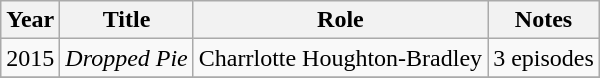<table class="wikitable sortable">
<tr>
<th>Year</th>
<th>Title</th>
<th>Role</th>
<th>Notes</th>
</tr>
<tr>
<td>2015</td>
<td><em>Dropped Pie</em></td>
<td>Charrlotte Houghton-Bradley</td>
<td>3 episodes</td>
</tr>
<tr>
</tr>
</table>
